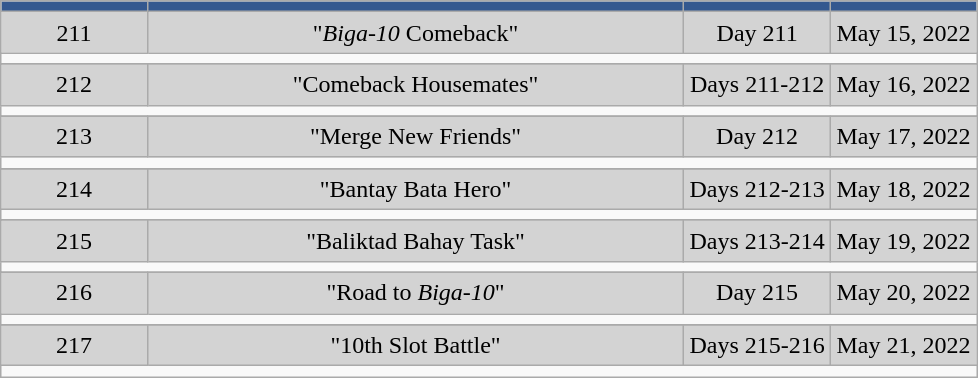<table class="wikitable sortable" style="font-size:100%; line-height:20px; text-align:center">
<tr>
<th width="15%" style="background:#34588F"></th>
<th width="55%" style="background:#34588F"></th>
<th width="15%" style="background:#34588F"></th>
<th width="15%" style="background:#34588F"></th>
</tr>
<tr style="background:lightgrey;">
<td>211</td>
<td>"<em>Biga-10</em> Comeback"</td>
<td>Day 211</td>
<td>May 15, 2022</td>
</tr>
<tr>
<td colspan="4" align="left"></td>
</tr>
<tr>
</tr>
<tr style="background:lightgrey;">
</tr>
<tr style="background:lightgrey;">
<td>212</td>
<td>"Comeback Housemates"</td>
<td>Days 211-212</td>
<td>May 16, 2022</td>
</tr>
<tr>
<td colspan="4" align="left"></td>
</tr>
<tr>
</tr>
<tr style="background:lightgrey;">
</tr>
<tr style="background:lightgrey;">
<td>213</td>
<td>"Merge New Friends"</td>
<td>Day 212</td>
<td>May 17, 2022</td>
</tr>
<tr>
<td colspan="4" align="left"></td>
</tr>
<tr>
</tr>
<tr style="background:lightgrey;">
</tr>
<tr style="background:lightgrey;">
<td>214</td>
<td>"Bantay Bata Hero"</td>
<td>Days 212-213</td>
<td>May 18, 2022</td>
</tr>
<tr>
<td colspan="4" align="left"></td>
</tr>
<tr>
</tr>
<tr style="background:lightgrey;">
</tr>
<tr style="background:lightgrey;">
<td>215</td>
<td>"Baliktad Bahay Task"</td>
<td>Days 213-214</td>
<td>May 19, 2022</td>
</tr>
<tr>
<td colspan="4" align="left"></td>
</tr>
<tr>
</tr>
<tr style="background:lightgrey;">
</tr>
<tr style="background:lightgrey;">
<td>216</td>
<td>"Road to <em>Biga-10</em>"</td>
<td>Day 215</td>
<td>May 20, 2022</td>
</tr>
<tr>
<td colspan="4" align="left"></td>
</tr>
<tr>
</tr>
<tr style="background:lightgrey;">
<td>217</td>
<td>"10th Slot Battle"</td>
<td>Days 215-216</td>
<td>May 21, 2022</td>
</tr>
<tr>
<td colspan="4" align="left"></td>
</tr>
</table>
